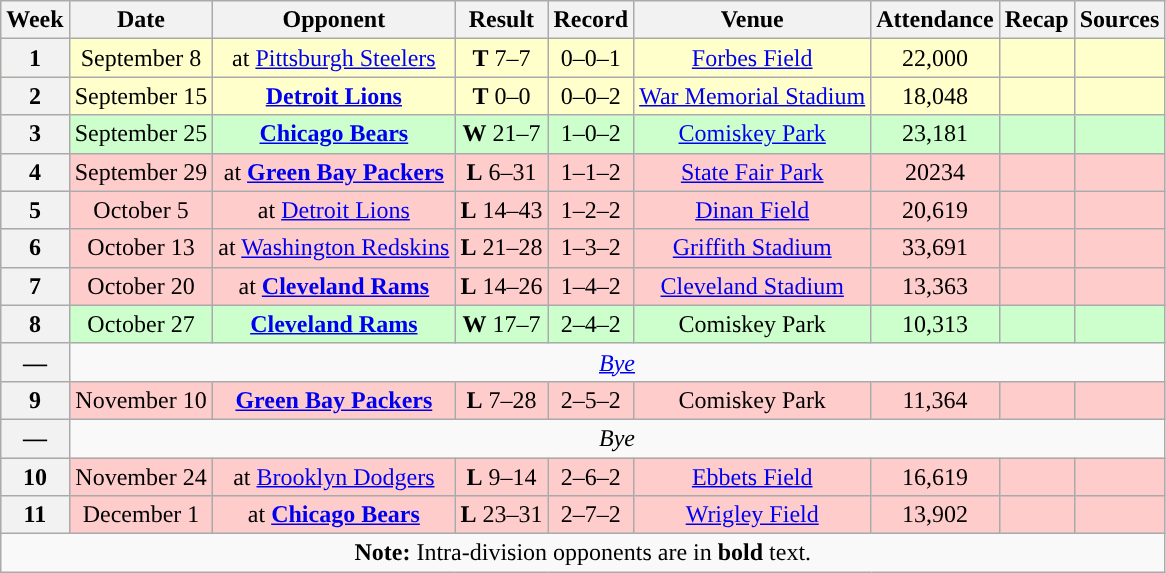<table class="wikitable" style="text-align:center">
<tr>
<th>Week</th>
<th>Date</th>
<th>Opponent</th>
<th>Result</th>
<th>Record</th>
<th>Venue</th>
<th>Attendance</th>
<th>Recap</th>
<th>Sources</th>
</tr>
<tr style="background: #ffc;">
<th>1</th>
<td>September 8</td>
<td>at <a href='#'>Pittsburgh Steelers</a></td>
<td><strong>T</strong> 7–7</td>
<td>0–0–1</td>
<td><a href='#'>Forbes Field</a></td>
<td>22,000</td>
<td></td>
<td></td>
</tr>
<tr style="background: #ffc;">
<th>2</th>
<td>September 15</td>
<td><strong><a href='#'>Detroit Lions</a></strong></td>
<td><strong>T</strong> 0–0</td>
<td>0–0–2</td>
<td><a href='#'>War Memorial Stadium</a></td>
<td>18,048</td>
<td></td>
<td></td>
</tr>
<tr style="background: #cfc;">
<th>3</th>
<td>September 25</td>
<td><strong><a href='#'>Chicago Bears</a></strong></td>
<td><strong>W</strong> 21–7</td>
<td>1–0–2</td>
<td><a href='#'>Comiskey Park</a></td>
<td>23,181</td>
<td></td>
<td></td>
</tr>
<tr style="background: #fcc;">
<th>4</th>
<td>September 29</td>
<td>at <strong><a href='#'>Green Bay Packers</a></strong></td>
<td><strong>L</strong> 6–31</td>
<td>1–1–2</td>
<td><a href='#'>State Fair Park</a></td>
<td>20234</td>
<td></td>
<td></td>
</tr>
<tr style="background: #fcc;">
<th>5</th>
<td>October 5</td>
<td>at <a href='#'>Detroit Lions</a></td>
<td><strong>L</strong> 14–43</td>
<td>1–2–2</td>
<td><a href='#'>Dinan Field</a></td>
<td>20,619</td>
<td></td>
<td></td>
</tr>
<tr style="background: #fcc;">
<th>6</th>
<td>October 13</td>
<td>at <a href='#'>Washington Redskins</a></td>
<td><strong>L</strong> 21–28</td>
<td>1–3–2</td>
<td><a href='#'>Griffith Stadium</a></td>
<td>33,691</td>
<td></td>
<td></td>
</tr>
<tr style="background: #fcc;">
<th>7</th>
<td>October 20</td>
<td>at <strong><a href='#'>Cleveland Rams</a></strong></td>
<td><strong>L</strong> 14–26</td>
<td>1–4–2</td>
<td><a href='#'>Cleveland Stadium</a></td>
<td>13,363</td>
<td></td>
<td></td>
</tr>
<tr style="background: #cfc;">
<th>8</th>
<td>October 27</td>
<td><strong><a href='#'>Cleveland Rams</a></strong></td>
<td><strong>W</strong> 17–7</td>
<td>2–4–2</td>
<td>Comiskey Park</td>
<td>10,313</td>
<td></td>
<td></td>
</tr>
<tr>
<th>—</th>
<td colspan="9"><em><a href='#'>Bye</a></em></td>
</tr>
<tr style="background: #fcc;">
<th>9</th>
<td>November 10</td>
<td><strong><a href='#'>Green Bay Packers</a></strong></td>
<td><strong>L</strong> 7–28</td>
<td>2–5–2</td>
<td>Comiskey Park</td>
<td>11,364</td>
<td></td>
<td></td>
</tr>
<tr>
<th>—</th>
<td colspan="9"><em>Bye</em></td>
</tr>
<tr style="background: #fcc;">
<th>10</th>
<td>November 24</td>
<td>at <a href='#'>Brooklyn Dodgers</a></td>
<td><strong>L</strong> 9–14</td>
<td>2–6–2</td>
<td><a href='#'>Ebbets Field</a></td>
<td>16,619</td>
<td></td>
<td></td>
</tr>
<tr style="background: #fcc;">
<th>11</th>
<td>December 1</td>
<td>at <strong><a href='#'>Chicago Bears</a></strong></td>
<td><strong>L</strong> 23–31</td>
<td>2–7–2</td>
<td><a href='#'>Wrigley Field</a></td>
<td>13,902</td>
<td></td>
<td></td>
</tr>
<tr>
<td colspan="10"><strong>Note:</strong> Intra-division opponents are in <strong>bold</strong> text.</td>
</tr>
</table>
